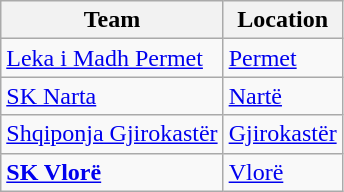<table class="wikitable sortable">
<tr>
<th>Team</th>
<th>Location</th>
</tr>
<tr>
<td><a href='#'>Leka i Madh Permet</a></td>
<td><a href='#'>Permet</a></td>
</tr>
<tr>
<td><a href='#'>SK Narta</a></td>
<td><a href='#'>Nartë</a></td>
</tr>
<tr>
<td><a href='#'>Shqiponja Gjirokastër</a></td>
<td><a href='#'>Gjirokastër</a></td>
</tr>
<tr>
<td><a href='#'><strong>SK Vlorë</strong></a></td>
<td><a href='#'>Vlorë</a></td>
</tr>
</table>
